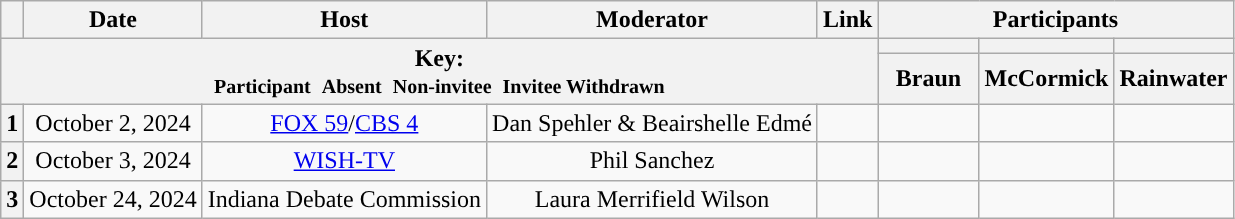<table class="wikitable" style="text-align:center;">
<tr>
<th scope="col"></th>
<th scope="col">Date</th>
<th scope="col">Host</th>
<th scope="col">Moderator</th>
<th scope="col">Link</th>
<th colspan="8" scope="col">Participants</th>
</tr>
<tr>
<th colspan="5" rowspan="2">Key:<br> <small>Participant </small>  <small>Absent </small>  <small>Non-invitee </small>  <small>Invitee  Withdrawn</small></th>
<th scope="col" style="background:"></th>
<th scope="col" style="background:"></th>
<th scope="col" style="background:"></th>
</tr>
<tr>
<th scope="col" style="width:60px;">Braun</th>
<th scope="col" style="width:60px;">McCormick</th>
<th scope="col" style="width:60px;">Rainwater</th>
</tr>
<tr>
<th scope="row">1</th>
<td style="white-space:nowrap;">October 2, 2024</td>
<td style="white-space:nowrap;"><a href='#'>FOX 59</a>/<a href='#'>CBS 4</a></td>
<td style="white-space:nowrap;">Dan Spehler & Beairshelle Edmé</td>
<td style="white-space:nowrap;"></td>
<td></td>
<td></td>
<td></td>
</tr>
<tr>
<th scope="row">2</th>
<td style="white-space:nowrap;">October 3, 2024</td>
<td style="white-space:nowrap;"><a href='#'>WISH-TV</a></td>
<td style="white-space:nowrap;">Phil Sanchez</td>
<td style="white-space:nowrap;"></td>
<td></td>
<td></td>
<td></td>
</tr>
<tr>
<th scope="row">3</th>
<td style="white-space:nowrap;">October 24, 2024</td>
<td style="white-space:nowrap;">Indiana Debate Commission</td>
<td style="white-space:nowrap;">Laura Merrifield Wilson</td>
<td style="white-space:nowrap;"></td>
<td></td>
<td></td>
<td></td>
</tr>
</table>
